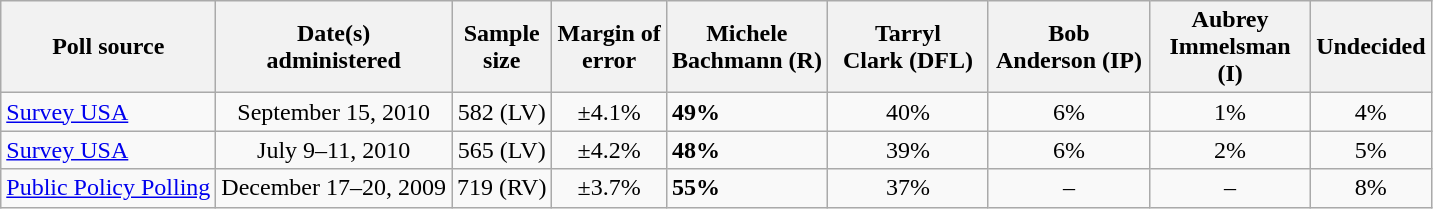<table class="wikitable">
<tr>
<th>Poll source</th>
<th>Date(s)<br>administered</th>
<th>Sample<br>size</th>
<th>Margin of <br>error</th>
<th style="width:100px;">Michele<br>Bachmann (R)</th>
<th style="width:100px;">Tarryl<br>Clark (DFL)</th>
<th style="width:100px;">Bob<br>Anderson (IP)</th>
<th style="width:100px;">Aubrey<br>Immelsman (I)</th>
<th>Undecided</th>
</tr>
<tr>
<td><a href='#'>Survey USA</a></td>
<td align=center>September 15, 2010</td>
<td align=center>582 (LV)</td>
<td align=center>±4.1%</td>
<td><strong>49%</strong></td>
<td align=center>40%</td>
<td align=center>6%</td>
<td align=center>1%</td>
<td align=center>4%</td>
</tr>
<tr>
<td><a href='#'>Survey USA</a></td>
<td align=center>July 9–11, 2010</td>
<td align=center>565 (LV)</td>
<td align=center>±4.2%</td>
<td><strong>48%</strong></td>
<td align=center>39%</td>
<td align=center>6%</td>
<td align=center>2%</td>
<td align=center>5%</td>
</tr>
<tr>
<td><a href='#'>Public Policy Polling</a></td>
<td align=center>December 17–20, 2009</td>
<td align=center>719 (RV)</td>
<td align=center>±3.7%</td>
<td><strong>55%</strong></td>
<td align=center>37%</td>
<td align=center>–</td>
<td align=center>–</td>
<td align=center>8%</td>
</tr>
</table>
